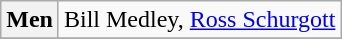<table class="wikitable">
<tr>
<th>Men</th>
<td>Bill Medley, <a href='#'>Ross Schurgott</a></td>
</tr>
<tr>
</tr>
</table>
